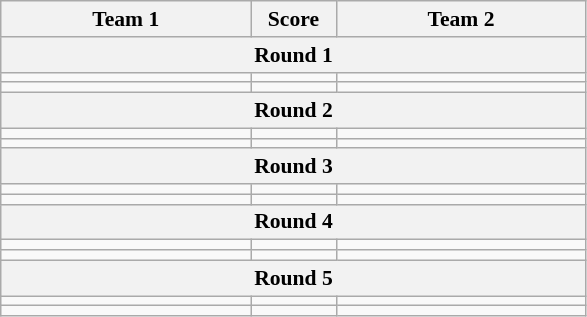<table class="wikitable" style="text-align: center; font-size:90% ">
<tr>
<th align="right" width="160">Team 1</th>
<th width="50">Score</th>
<th align="left" width="160">Team 2</th>
</tr>
<tr>
<th colspan=3>Round 1</th>
</tr>
<tr>
<td align=right></td>
<td align=center> </td>
<td align=left></td>
</tr>
<tr>
<td align=right></td>
<td align=center></td>
<td align=left></td>
</tr>
<tr>
<th colspan=3>Round 2</th>
</tr>
<tr>
<td align=right></td>
<td align=center></td>
<td align=left></td>
</tr>
<tr>
<td align=right></td>
<td align=center></td>
<td align=left></td>
</tr>
<tr>
<th colspan=3>Round 3</th>
</tr>
<tr>
<td align=right></td>
<td align=center> </td>
<td align=left></td>
</tr>
<tr>
<td align=right></td>
<td align=center></td>
<td align=left></td>
</tr>
<tr>
<th colspan=3>Round 4</th>
</tr>
<tr>
<td align=right></td>
<td align=center></td>
<td align=left></td>
</tr>
<tr>
<td align=right></td>
<td align=center></td>
<td align=left></td>
</tr>
<tr>
<th colspan=3>Round 5</th>
</tr>
<tr>
<td align=right></td>
<td align=center></td>
<td align=left></td>
</tr>
<tr>
<td align=right></td>
<td align=center></td>
<td align=left></td>
</tr>
</table>
